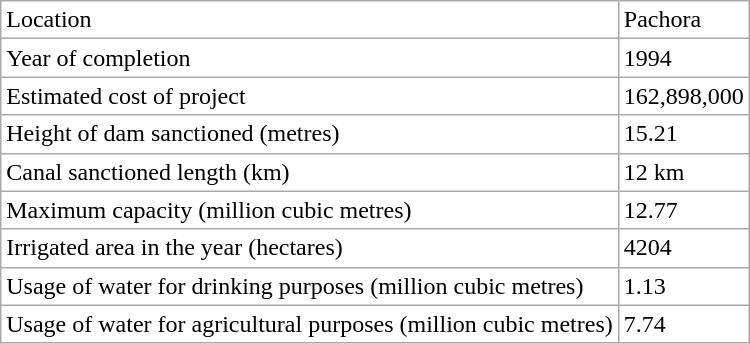<table class="wikitable" style="background:#fff;">
<tr>
<td>Location</td>
<td>Pachora</td>
</tr>
<tr>
<td>Year of completion</td>
<td>1994</td>
</tr>
<tr>
<td>Estimated cost of project</td>
<td>162,898,000</td>
</tr>
<tr>
<td>Height of dam sanctioned (metres)</td>
<td>15.21</td>
</tr>
<tr>
<td>Canal sanctioned length (km)</td>
<td>12 km</td>
</tr>
<tr>
<td>Maximum capacity (million cubic metres)</td>
<td>12.77</td>
</tr>
<tr>
<td>Irrigated area in the year (hectares)</td>
<td>4204</td>
</tr>
<tr>
<td>Usage of water for drinking purposes (million cubic metres)</td>
<td>1.13</td>
</tr>
<tr>
<td>Usage of water for agricultural purposes (million cubic metres)</td>
<td>7.74</td>
</tr>
</table>
